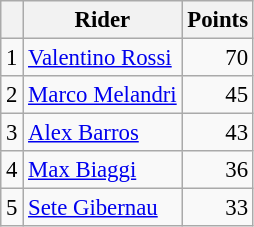<table class="wikitable" style="font-size: 95%;">
<tr>
<th></th>
<th>Rider</th>
<th>Points</th>
</tr>
<tr>
<td align=center>1</td>
<td> <a href='#'>Valentino Rossi</a></td>
<td align=right>70</td>
</tr>
<tr>
<td align=center>2</td>
<td> <a href='#'>Marco Melandri</a></td>
<td align=right>45</td>
</tr>
<tr>
<td align=center>3</td>
<td> <a href='#'>Alex Barros</a></td>
<td align=right>43</td>
</tr>
<tr>
<td align=center>4</td>
<td> <a href='#'>Max Biaggi</a></td>
<td align=right>36</td>
</tr>
<tr>
<td align=center>5</td>
<td> <a href='#'>Sete Gibernau</a></td>
<td align=right>33</td>
</tr>
</table>
